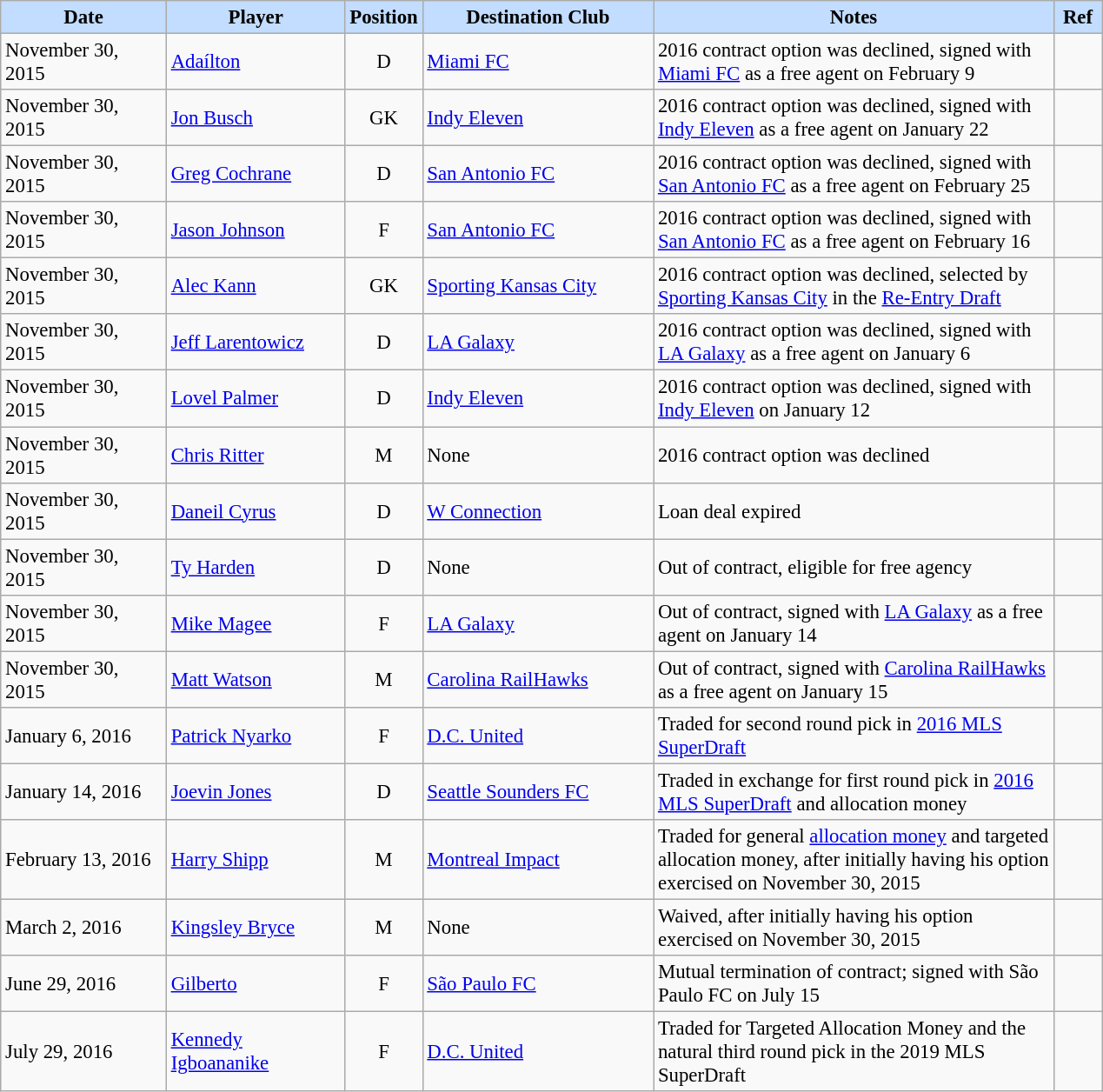<table class="wikitable" style="text-align:left; font-size:95%;">
<tr>
<th style="background:#c2ddff; width:120px;">Date</th>
<th style="background:#c2ddff; width:130px;">Player</th>
<th style="background:#c2ddff; width:50px;">Position</th>
<th style="background:#c2ddff; width:170px;">Destination Club</th>
<th style="background:#c2ddff; width:300px;">Notes</th>
<th style="background:#c2ddff; width:30px;">Ref</th>
</tr>
<tr>
<td>November 30, 2015</td>
<td> <a href='#'>Adaílton</a></td>
<td align=center>D</td>
<td> <a href='#'>Miami FC</a></td>
<td>2016 contract option was declined, signed with <a href='#'>Miami FC</a> as a free agent on February 9</td>
<td></td>
</tr>
<tr>
<td>November 30, 2015</td>
<td> <a href='#'>Jon Busch</a></td>
<td align=center>GK</td>
<td> <a href='#'>Indy Eleven</a></td>
<td>2016 contract option was declined, signed with <a href='#'>Indy Eleven</a> as a free agent on January 22</td>
<td></td>
</tr>
<tr>
<td>November 30, 2015</td>
<td> <a href='#'>Greg Cochrane</a></td>
<td align=center>D</td>
<td> <a href='#'>San Antonio FC</a></td>
<td>2016 contract option was declined, signed with <a href='#'>San Antonio FC</a> as a free agent on February 25</td>
<td></td>
</tr>
<tr>
<td>November 30, 2015</td>
<td> <a href='#'>Jason Johnson</a></td>
<td align=center>F</td>
<td> <a href='#'>San Antonio FC</a></td>
<td>2016 contract option was declined, signed with <a href='#'>San Antonio FC</a> as a free agent on February 16</td>
<td></td>
</tr>
<tr>
<td>November 30, 2015</td>
<td> <a href='#'>Alec Kann</a></td>
<td align=center>GK</td>
<td> <a href='#'>Sporting Kansas City</a></td>
<td>2016 contract option was declined, selected by <a href='#'>Sporting Kansas City</a> in the <a href='#'>Re-Entry Draft</a></td>
<td></td>
</tr>
<tr>
<td>November 30, 2015</td>
<td> <a href='#'>Jeff Larentowicz</a></td>
<td align=center>D</td>
<td> <a href='#'>LA Galaxy</a></td>
<td>2016 contract option was declined, signed with <a href='#'>LA Galaxy</a> as a free agent on January 6</td>
<td></td>
</tr>
<tr>
<td>November 30, 2015</td>
<td> <a href='#'>Lovel Palmer</a></td>
<td align=center>D</td>
<td> <a href='#'>Indy Eleven</a></td>
<td>2016 contract option was declined, signed with <a href='#'>Indy Eleven</a> on January 12</td>
<td></td>
</tr>
<tr>
<td>November 30, 2015</td>
<td> <a href='#'>Chris Ritter</a></td>
<td align=center>M</td>
<td>None</td>
<td>2016 contract option was declined</td>
<td></td>
</tr>
<tr>
<td>November 30, 2015</td>
<td> <a href='#'>Daneil Cyrus</a></td>
<td align=center>D</td>
<td> <a href='#'>W Connection</a></td>
<td>Loan deal expired</td>
<td></td>
</tr>
<tr>
<td>November 30, 2015</td>
<td> <a href='#'>Ty Harden</a></td>
<td align=center>D</td>
<td>None</td>
<td>Out of contract, eligible for free agency</td>
<td></td>
</tr>
<tr>
<td>November 30, 2015</td>
<td> <a href='#'>Mike Magee</a></td>
<td align=center>F</td>
<td> <a href='#'>LA Galaxy</a></td>
<td>Out of contract, signed with <a href='#'>LA Galaxy</a> as a free agent on January 14</td>
<td></td>
</tr>
<tr>
<td>November 30, 2015</td>
<td> <a href='#'>Matt Watson</a></td>
<td align=center>M</td>
<td> <a href='#'>Carolina RailHawks</a></td>
<td>Out of contract, signed with <a href='#'>Carolina RailHawks</a> as a free agent on January 15</td>
<td></td>
</tr>
<tr>
<td>January 6, 2016</td>
<td> <a href='#'>Patrick Nyarko</a></td>
<td align=center>F</td>
<td> <a href='#'>D.C. United</a></td>
<td>Traded for second round pick in <a href='#'>2016 MLS SuperDraft</a></td>
<td></td>
</tr>
<tr>
<td>January 14, 2016</td>
<td> <a href='#'>Joevin Jones</a></td>
<td align=center>D</td>
<td> <a href='#'>Seattle Sounders FC</a></td>
<td>Traded in exchange for first round pick in <a href='#'>2016 MLS SuperDraft</a> and allocation money</td>
<td></td>
</tr>
<tr>
<td>February 13, 2016</td>
<td> <a href='#'>Harry Shipp</a></td>
<td align=center>M</td>
<td> <a href='#'>Montreal Impact</a></td>
<td>Traded for general <a href='#'>allocation money</a> and targeted allocation money, after initially having his option exercised on November 30, 2015</td>
<td></td>
</tr>
<tr>
<td>March 2, 2016</td>
<td> <a href='#'>Kingsley Bryce</a></td>
<td align=center>M</td>
<td>None</td>
<td>Waived, after initially having his option exercised on November 30, 2015</td>
<td></td>
</tr>
<tr>
<td>June 29, 2016</td>
<td> <a href='#'>Gilberto</a></td>
<td align=center>F</td>
<td> <a href='#'>São Paulo FC</a></td>
<td>Mutual termination of contract; signed with São Paulo FC on July 15</td>
<td></td>
</tr>
<tr>
<td>July 29, 2016</td>
<td> <a href='#'>Kennedy Igboananike</a></td>
<td align=center>F</td>
<td> <a href='#'>D.C. United</a></td>
<td>Traded for Targeted Allocation Money and the natural third round pick in the 2019 MLS SuperDraft</td>
<td></td>
</tr>
</table>
